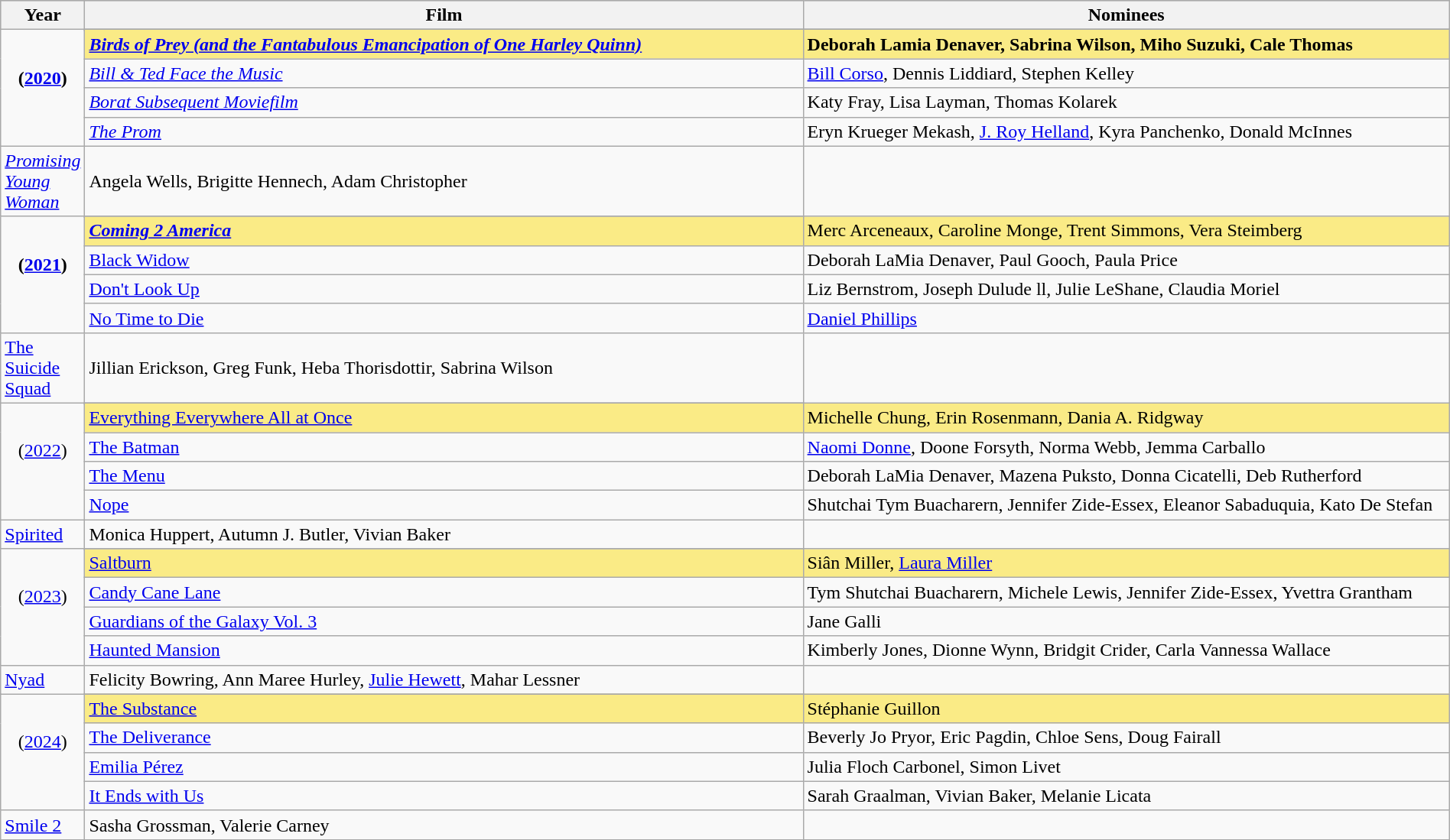<table class="wikitable" style="width:100%">
<tr bgcolor="#bebebe">
<th width="5%">Year</th>
<th width="50%">Film</th>
<th width="45%">Nominees</th>
</tr>
<tr>
<td rowspan=6 style="text-align:center"><strong>(<a href='#'>2020</a>)</strong><br> <br></td>
</tr>
<tr>
</tr>
<tr style="background:#FAEB86">
<td><strong><em><a href='#'>Birds of Prey (and the Fantabulous Emancipation of One Harley Quinn)</a></em></strong></td>
<td><strong>Deborah Lamia Denaver, Sabrina Wilson, Miho Suzuki, Cale Thomas</strong></td>
</tr>
<tr>
<td><em><a href='#'>Bill & Ted Face the Music</a></em></td>
<td><a href='#'>Bill Corso</a>, Dennis Liddiard, Stephen Kelley</td>
</tr>
<tr>
<td><em><a href='#'>Borat Subsequent Moviefilm</a></em></td>
<td>Katy Fray, Lisa Layman, Thomas Kolarek</td>
</tr>
<tr>
<td><em><a href='#'>The Prom</a></em></td>
<td>Eryn Krueger Mekash, <a href='#'>J. Roy Helland</a>, Kyra Panchenko, Donald McInnes</td>
</tr>
<tr>
<td><em><a href='#'>Promising Young Woman</a></em></td>
<td>Angela Wells, Brigitte Hennech, Adam Christopher</td>
</tr>
<tr>
<td rowspan=6 style="text-align:center"><strong>(<a href='#'>2021</a>)</strong><br> <br></td>
</tr>
<tr>
</tr>
<tr style="background:#FAEB86">
<td><strong><em><a href='#'>Coming 2 America</a><em> <strong></td>
<td></strong>Merc Arceneaux, Caroline Monge, Trent Simmons, Vera Steimberg<strong></td>
</tr>
<tr>
<td></em><a href='#'>Black Widow</a><em></td>
<td>Deborah LaMia Denaver, Paul Gooch, Paula Price</td>
</tr>
<tr>
<td></em><a href='#'>Don't Look Up</a><em></td>
<td>Liz Bernstrom, Joseph Dulude ll, Julie LeShane, Claudia Moriel</td>
</tr>
<tr>
<td></em><a href='#'>No Time to Die</a><em></td>
<td><a href='#'>Daniel Phillips</a></td>
</tr>
<tr>
<td></em><a href='#'>The Suicide Squad</a><em></td>
<td>Jillian Erickson, Greg Funk, Heba Thorisdottir, Sabrina Wilson</td>
</tr>
<tr>
<td rowspan=6 style="text-align:center"></strong>(<a href='#'>2022</a>)<strong><br><br></td>
</tr>
<tr>
</tr>
<tr style="background:#FAEB86">
<td></em></strong><a href='#'>Everything Everywhere All at Once</a><strong><em></td>
<td></strong>Michelle Chung, Erin Rosenmann, Dania A. Ridgway<strong></td>
</tr>
<tr>
<td></em><a href='#'>The Batman</a><em></td>
<td><a href='#'>Naomi Donne</a>, Doone Forsyth, Norma Webb, Jemma Carballo</td>
</tr>
<tr>
<td></em><a href='#'>The Menu</a><em></td>
<td>Deborah LaMia Denaver, Mazena Puksto, Donna Cicatelli, Deb Rutherford</td>
</tr>
<tr>
<td></em><a href='#'>Nope</a><em></td>
<td>Shutchai Tym Buacharern, Jennifer Zide-Essex, Eleanor Sabaduquia, Kato De Stefan</td>
</tr>
<tr>
<td></em><a href='#'>Spirited</a><em></td>
<td>Monica Huppert, Autumn J. Butler, Vivian Baker</td>
</tr>
<tr>
<td rowspan=6 style="text-align:center"></strong>(<a href='#'>2023</a>)<strong><br><br></td>
</tr>
<tr>
</tr>
<tr style="background:#FAEB86">
<td></em></strong><a href='#'>Saltburn</a><strong><em></td>
<td></strong>Siân Miller, <a href='#'>Laura Miller</a><strong></td>
</tr>
<tr>
<td></em><a href='#'>Candy Cane Lane</a><em></td>
<td>Tym Shutchai Buacharern, Michele Lewis, Jennifer Zide-Essex, Yvettra Grantham</td>
</tr>
<tr>
<td></em><a href='#'>Guardians of the Galaxy Vol. 3</a><em></td>
<td>Jane Galli</td>
</tr>
<tr>
<td></em><a href='#'>Haunted Mansion</a><em></td>
<td>Kimberly Jones, Dionne Wynn, Bridgit Crider, Carla Vannessa Wallace</td>
</tr>
<tr>
<td></em><a href='#'>Nyad</a><em></td>
<td>Felicity Bowring, Ann Maree Hurley, <a href='#'>Julie Hewett</a>, Mahar Lessner</td>
</tr>
<tr>
<td rowspan=6 style="text-align:center"></strong>(<a href='#'>2024</a>)<strong><br> <br></td>
</tr>
<tr>
</tr>
<tr style="background:#FAEB86">
<td></em></strong><a href='#'>The Substance</a><strong><em></td>
<td></strong>Stéphanie Guillon<strong></td>
</tr>
<tr>
<td></em><a href='#'>The Deliverance</a><em></td>
<td>Beverly Jo Pryor, Eric Pagdin, Chloe Sens, Doug Fairall</td>
</tr>
<tr>
<td></em><a href='#'>Emilia Pérez</a><em></td>
<td>Julia Floch Carbonel, Simon Livet</td>
</tr>
<tr>
<td></em><a href='#'>It Ends with Us</a><em></td>
<td>Sarah Graalman, Vivian Baker, Melanie Licata</td>
</tr>
<tr>
<td></em><a href='#'>Smile 2</a><em></td>
<td>Sasha Grossman, Valerie Carney</td>
</tr>
<tr>
</tr>
</table>
